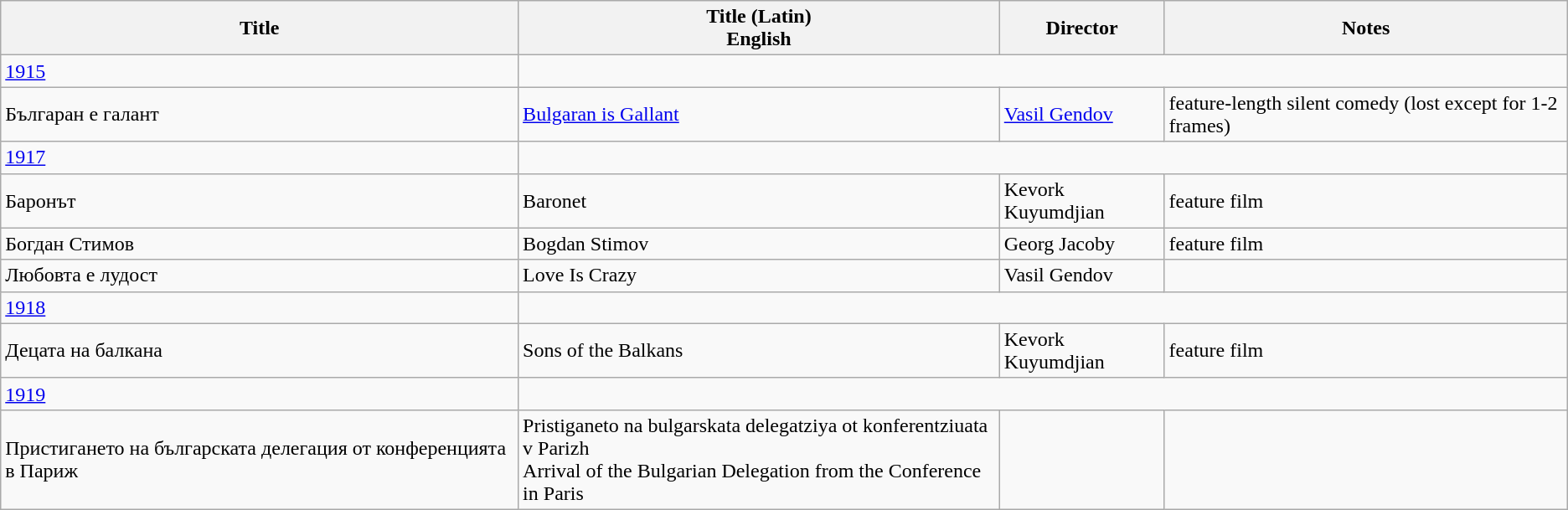<table class="wikitable">
<tr>
<th>Title</th>
<th>Title (Latin)<br>English</th>
<th>Director</th>
<th>Notes</th>
</tr>
<tr>
<td><a href='#'>1915</a></td>
</tr>
<tr>
<td>Българан е галант</td>
<td><a href='#'>Bulgaran is Gallant</a></td>
<td><a href='#'>Vasil Gendov</a></td>
<td>feature-length silent comedy (lost except for 1-2 frames)</td>
</tr>
<tr>
<td><a href='#'>1917</a></td>
</tr>
<tr>
<td>Баронът</td>
<td>Baronet</td>
<td>Kevork Kuyumdjian</td>
<td>feature film</td>
</tr>
<tr>
<td>Богдан Стимов</td>
<td>Bogdan Stimov</td>
<td>Georg Jacoby</td>
<td>feature film</td>
</tr>
<tr>
<td>Любовта е лудост</td>
<td>Love Is Crazy</td>
<td>Vasil Gendov</td>
<td></td>
</tr>
<tr>
<td><a href='#'>1918</a></td>
</tr>
<tr>
<td>Децата на балкана</td>
<td>Sons of the Balkans</td>
<td>Kevork Kuyumdjian</td>
<td>feature film</td>
</tr>
<tr>
<td><a href='#'>1919</a></td>
</tr>
<tr>
<td>Пристигането на българската делегация от конференцията в Париж</td>
<td>Pristiganeto na bulgarskata delegatziya ot konferentziuata v Parizh<br>Arrival of the Bulgarian Delegation from the Conference in Paris</td>
<td></td>
<td></td>
</tr>
</table>
